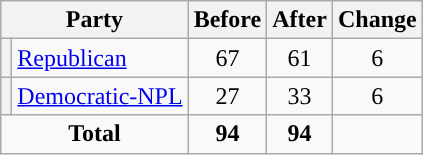<table class="wikitable" style="text-align:center;">
<tr>
<th colspan="2">Party</th>
<th>Before</th>
<th>After</th>
<th>Change</th>
</tr>
<tr>
<th style="background-color:"></th>
<td style="text-align:left;"><a href='#'>Republican</a></td>
<td>67</td>
<td>61</td>
<td> 6</td>
</tr>
<tr>
<th style="background-color:"></th>
<td style="text-align:left;"><a href='#'>Democratic-NPL</a></td>
<td>27</td>
<td>33</td>
<td> 6</td>
</tr>
<tr>
<td colspan="2"><strong>Total</strong></td>
<td><strong>94</strong></td>
<td><strong>94</strong></td>
<td></td>
</tr>
</table>
